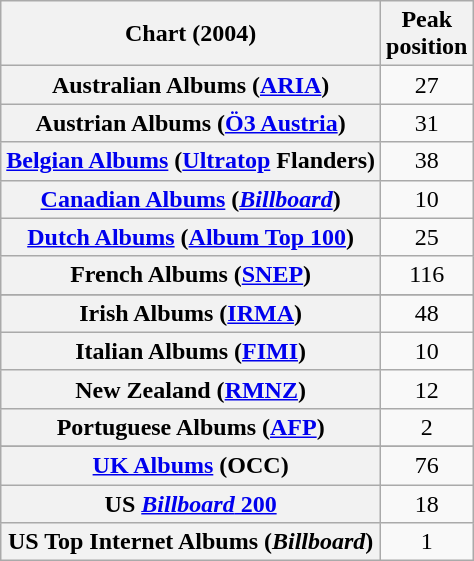<table class="wikitable sortable plainrowheaders">
<tr>
<th scope="col">Chart (2004)</th>
<th scope="col">Peak<br>position</th>
</tr>
<tr>
<th scope="row">Australian Albums (<a href='#'>ARIA</a>)</th>
<td style="text-align:center;">27</td>
</tr>
<tr>
<th scope="row">Austrian Albums (<a href='#'>Ö3 Austria</a>)</th>
<td style="text-align:center;">31</td>
</tr>
<tr>
<th scope="row"><a href='#'>Belgian Albums</a> (<a href='#'>Ultratop</a> Flanders)</th>
<td style="text-align:center;">38</td>
</tr>
<tr>
<th scope="row"><a href='#'>Canadian Albums</a> (<em><a href='#'>Billboard</a></em>)</th>
<td style="text-align:center;">10</td>
</tr>
<tr>
<th scope="row"><a href='#'>Dutch Albums</a> (<a href='#'>Album Top 100</a>)</th>
<td style="text-align:center;">25</td>
</tr>
<tr>
<th scope="row">French Albums (<a href='#'>SNEP</a>)</th>
<td style="text-align:center;">116</td>
</tr>
<tr>
</tr>
<tr>
<th scope="row">Irish Albums (<a href='#'>IRMA</a>)</th>
<td style="text-align:center;">48</td>
</tr>
<tr>
<th scope="row">Italian Albums (<a href='#'>FIMI</a>)</th>
<td style="text-align:center;">10</td>
</tr>
<tr>
<th scope="row">New Zealand (<a href='#'>RMNZ</a>)</th>
<td style="text-align:center;">12</td>
</tr>
<tr>
<th scope="row">Portuguese Albums (<a href='#'>AFP</a>)</th>
<td style="text-align:center;">2</td>
</tr>
<tr>
</tr>
<tr>
<th scope="row"><a href='#'>UK Albums</a> (OCC)</th>
<td style="text-align:center;">76</td>
</tr>
<tr>
<th scope="row">US <a href='#'><em>Billboard</em> 200</a></th>
<td style="text-align:center;">18</td>
</tr>
<tr>
<th scope="row">US Top Internet Albums (<em>Billboard</em>)</th>
<td style="text-align:center;">1</td>
</tr>
</table>
